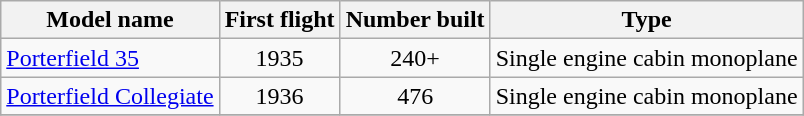<table class="wikitable sortable">
<tr>
<th>Model name</th>
<th>First flight</th>
<th>Number built</th>
<th>Type</th>
</tr>
<tr>
<td align=left><a href='#'>Porterfield 35</a></td>
<td align=center>1935</td>
<td align=center>240+</td>
<td align=left>Single engine cabin monoplane</td>
</tr>
<tr>
<td align=left><a href='#'>Porterfield Collegiate</a></td>
<td align=center>1936</td>
<td align=center>476</td>
<td align=left>Single engine cabin monoplane</td>
</tr>
<tr>
</tr>
</table>
